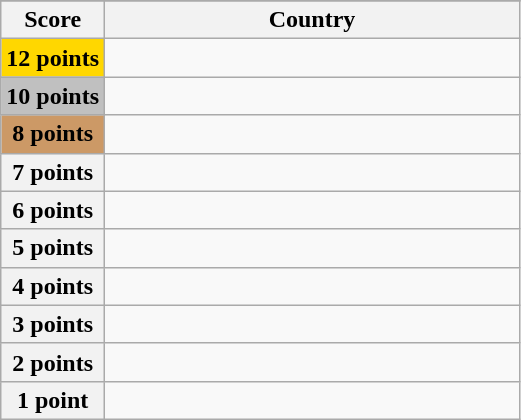<table class="wikitable">
<tr>
</tr>
<tr>
<th scope="col" width="20%">Score</th>
<th scope="col">Country</th>
</tr>
<tr>
<th scope="row" style="background:gold">12 points</th>
<td></td>
</tr>
<tr>
<th scope="row" style="background:silver">10 points</th>
<td></td>
</tr>
<tr>
<th scope="row" style="background:#CC9966">8 points</th>
<td></td>
</tr>
<tr>
<th scope="row">7 points</th>
<td></td>
</tr>
<tr>
<th scope="row">6 points</th>
<td></td>
</tr>
<tr>
<th scope="row">5 points</th>
<td></td>
</tr>
<tr>
<th scope="row">4 points</th>
<td></td>
</tr>
<tr>
<th scope="row">3 points</th>
<td></td>
</tr>
<tr>
<th scope="row">2 points</th>
<td></td>
</tr>
<tr>
<th scope="row">1 point</th>
<td></td>
</tr>
</table>
